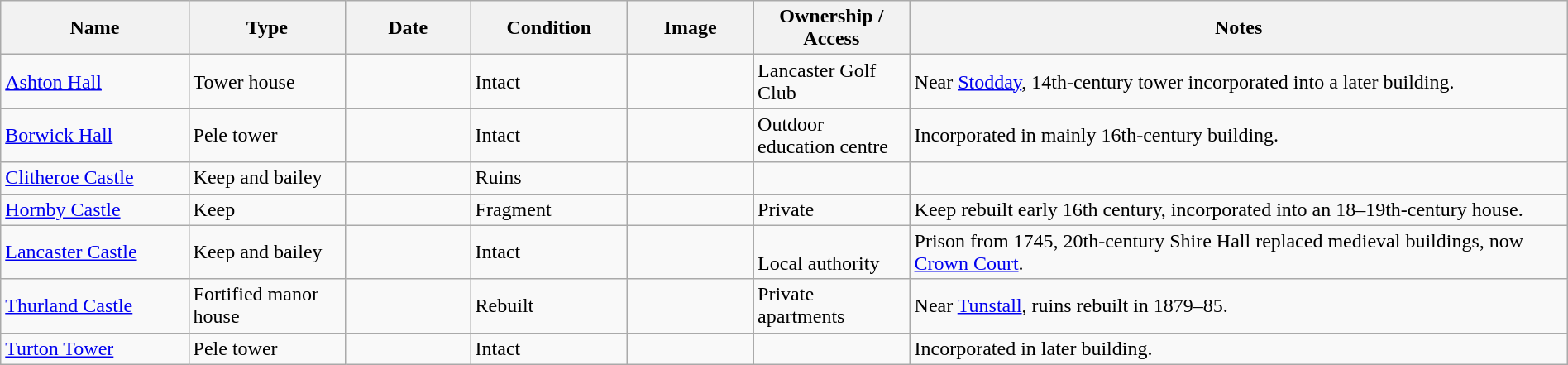<table class="wikitable sortable sticky-header" width="100%">
<tr>
<th width="12%">Name</th>
<th width="10%">Type</th>
<th width="8%">Date</th>
<th width="10%">Condition</th>
<th class="unsortable" width="94">Image</th>
<th width="10%">Ownership / Access</th>
<th class="unsortable">Notes</th>
</tr>
<tr>
<td><a href='#'>Ashton Hall</a></td>
<td>Tower house</td>
<td></td>
<td>Intact</td>
<td></td>
<td>Lancaster Golf Club</td>
<td>Near <a href='#'>Stodday</a>, 14th-century tower incorporated into a later building.</td>
</tr>
<tr>
<td><a href='#'>Borwick Hall</a></td>
<td>Pele tower</td>
<td></td>
<td>Intact</td>
<td></td>
<td>Outdoor education centre</td>
<td>Incorporated in mainly 16th-century building.</td>
</tr>
<tr>
<td><a href='#'>Clitheroe Castle</a></td>
<td>Keep and bailey</td>
<td></td>
<td>Ruins</td>
<td></td>
<td></td>
<td></td>
</tr>
<tr>
<td><a href='#'>Hornby Castle</a></td>
<td>Keep</td>
<td></td>
<td>Fragment</td>
<td></td>
<td>Private</td>
<td>Keep rebuilt early 16th century, incorporated into an 18–19th-century house.</td>
</tr>
<tr>
<td><a href='#'>Lancaster Castle</a></td>
<td>Keep and bailey</td>
<td></td>
<td>Intact</td>
<td></td>
<td><br>Local authority</td>
<td>Prison from 1745, 20th-century Shire Hall replaced medieval buildings, now <a href='#'>Crown Court</a>.</td>
</tr>
<tr>
<td><a href='#'>Thurland Castle</a></td>
<td>Fortified manor house</td>
<td></td>
<td>Rebuilt</td>
<td></td>
<td>Private apartments</td>
<td>Near <a href='#'>Tunstall</a>, ruins rebuilt in 1879–85.</td>
</tr>
<tr>
<td><a href='#'>Turton Tower</a></td>
<td>Pele tower</td>
<td></td>
<td>Intact</td>
<td></td>
<td></td>
<td>Incorporated in later building.</td>
</tr>
</table>
